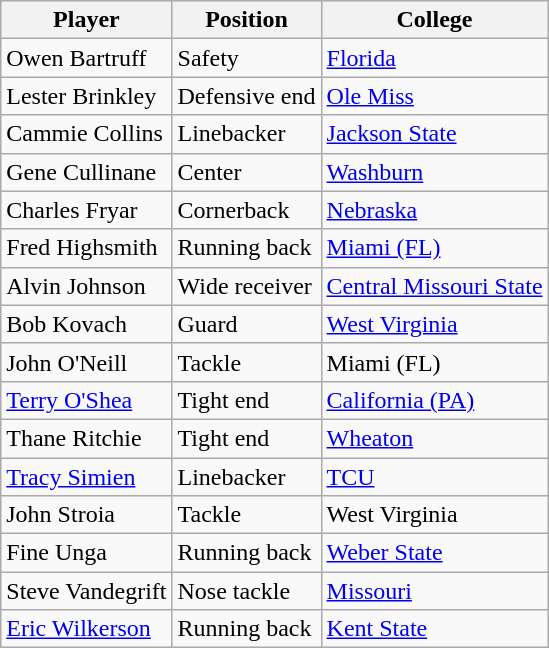<table class="wikitable">
<tr>
<th>Player</th>
<th>Position</th>
<th>College</th>
</tr>
<tr>
<td>Owen Bartruff</td>
<td>Safety</td>
<td><a href='#'>Florida</a></td>
</tr>
<tr>
<td>Lester Brinkley</td>
<td>Defensive end</td>
<td><a href='#'>Ole Miss</a></td>
</tr>
<tr>
<td>Cammie Collins</td>
<td>Linebacker</td>
<td><a href='#'>Jackson State</a></td>
</tr>
<tr>
<td>Gene Cullinane</td>
<td>Center</td>
<td><a href='#'>Washburn</a></td>
</tr>
<tr>
<td>Charles Fryar</td>
<td>Cornerback</td>
<td><a href='#'>Nebraska</a></td>
</tr>
<tr>
<td>Fred Highsmith</td>
<td>Running back</td>
<td><a href='#'>Miami (FL)</a></td>
</tr>
<tr>
<td>Alvin Johnson</td>
<td>Wide receiver</td>
<td><a href='#'>Central Missouri State</a></td>
</tr>
<tr>
<td>Bob Kovach</td>
<td>Guard</td>
<td><a href='#'>West Virginia</a></td>
</tr>
<tr>
<td>John O'Neill</td>
<td>Tackle</td>
<td>Miami (FL)</td>
</tr>
<tr>
<td><a href='#'>Terry O'Shea</a></td>
<td>Tight end</td>
<td><a href='#'>California (PA)</a></td>
</tr>
<tr>
<td>Thane Ritchie</td>
<td>Tight end</td>
<td><a href='#'>Wheaton</a></td>
</tr>
<tr>
<td><a href='#'>Tracy Simien</a></td>
<td>Linebacker</td>
<td><a href='#'>TCU</a></td>
</tr>
<tr>
<td>John Stroia</td>
<td>Tackle</td>
<td>West Virginia</td>
</tr>
<tr>
<td>Fine Unga</td>
<td>Running back</td>
<td><a href='#'>Weber State</a></td>
</tr>
<tr>
<td>Steve Vandegrift</td>
<td>Nose tackle</td>
<td><a href='#'>Missouri</a></td>
</tr>
<tr>
<td><a href='#'>Eric Wilkerson</a></td>
<td>Running back</td>
<td><a href='#'>Kent State</a></td>
</tr>
</table>
